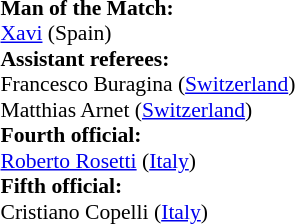<table width=50% style="font-size: 90%">
<tr>
<td><br><strong>Man of the Match:</strong>
<br><a href='#'>Xavi</a> (Spain)<br><strong>Assistant referees:</strong>
<br>Francesco Buragina (<a href='#'>Switzerland</a>)
<br>Matthias Arnet (<a href='#'>Switzerland</a>)
<br><strong>Fourth official:</strong>
<br><a href='#'>Roberto Rosetti</a> (<a href='#'>Italy</a>)
<br><strong>Fifth official:</strong>
<br>Cristiano Copelli (<a href='#'>Italy</a>)</td>
</tr>
</table>
